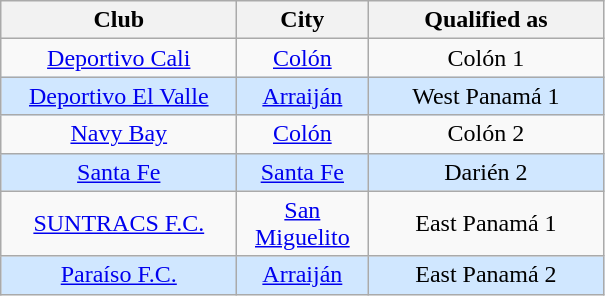<table class="wikitable sortable" style="text-align: center">
<tr>
<th width="150">Club</th>
<th width="80">City</th>
<th width="150">Qualified as</th>
</tr>
<tr>
<td><a href='#'>Deportivo Cali</a></td>
<td><a href='#'>Colón</a></td>
<td>Colón 1</td>
</tr>
<tr bgcolor=#D0E7FF>
<td><a href='#'>Deportivo El Valle</a></td>
<td><a href='#'>Arraiján</a></td>
<td>West Panamá 1</td>
</tr>
<tr>
<td><a href='#'>Navy Bay</a></td>
<td><a href='#'>Colón</a></td>
<td>Colón 2</td>
</tr>
<tr bgcolor=#D0E7FF>
<td><a href='#'>Santa Fe</a></td>
<td><a href='#'>Santa Fe</a></td>
<td>Darién 2</td>
</tr>
<tr>
<td><a href='#'>SUNTRACS F.C.</a></td>
<td><a href='#'>San Miguelito</a></td>
<td>East Panamá 1</td>
</tr>
<tr bgcolor=#D0E7FF>
<td><a href='#'>Paraíso F.C.</a></td>
<td><a href='#'>Arraiján</a></td>
<td>East Panamá 2</td>
</tr>
</table>
